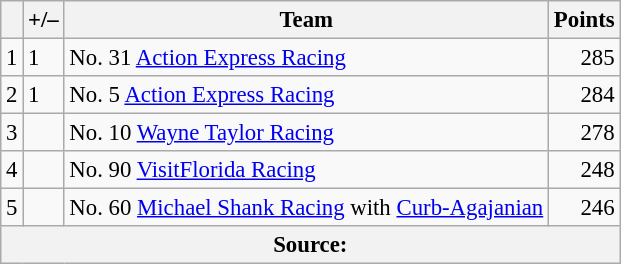<table class="wikitable" style="font-size: 95%;">
<tr>
<th scope="col"></th>
<th scope="col">+/–</th>
<th scope="col">Team</th>
<th scope="col">Points</th>
</tr>
<tr>
<td align=center>1</td>
<td align="left"> 1</td>
<td> No. 31 <a href='#'>Action Express Racing</a></td>
<td align=right>285</td>
</tr>
<tr>
<td align=center>2</td>
<td align="left"> 1</td>
<td> No. 5 <a href='#'>Action Express Racing</a></td>
<td align=right>284</td>
</tr>
<tr>
<td align=center>3</td>
<td align="left"></td>
<td> No. 10 <a href='#'>Wayne Taylor Racing</a></td>
<td align=right>278</td>
</tr>
<tr>
<td align=center>4</td>
<td align="left"></td>
<td> No. 90 <a href='#'>VisitFlorida Racing</a></td>
<td align=right>248</td>
</tr>
<tr>
<td align=center>5</td>
<td align="left"></td>
<td> No. 60 <a href='#'>Michael Shank Racing</a> with <a href='#'>Curb-Agajanian</a></td>
<td align=right>246</td>
</tr>
<tr>
<th colspan=5>Source:</th>
</tr>
</table>
